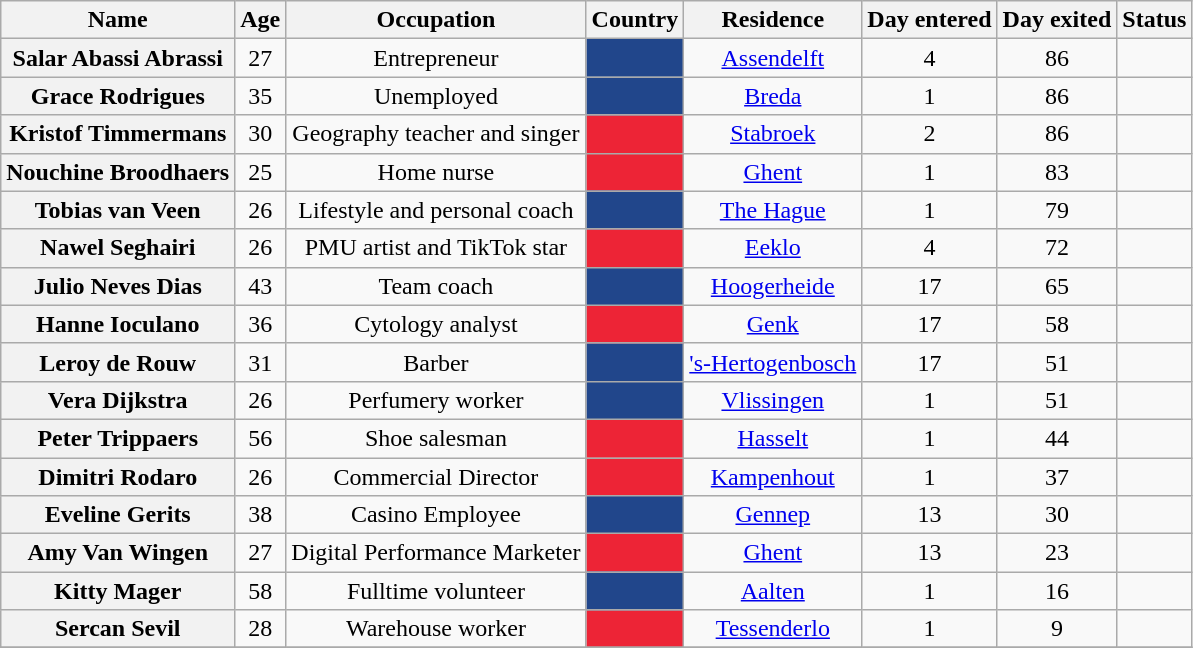<table class="wikitable sortable" style="text-align:center;">
<tr>
<th>Name</th>
<th>Age</th>
<th>Occupation</th>
<th>Country</th>
<th>Residence</th>
<th>Day entered</th>
<th>Day exited</th>
<th>Status</th>
</tr>
<tr>
<th>Salar Abassi Abrassi</th>
<td>27</td>
<td>Entrepreneur</td>
<td style="background:#21468B"></td>
<td><a href='#'>Assendelft</a></td>
<td>4</td>
<td>86</td>
<td></td>
</tr>
<tr>
<th>Grace Rodrigues</th>
<td>35</td>
<td>Unemployed</td>
<td style="background:#21468B"></td>
<td><a href='#'>Breda</a></td>
<td>1</td>
<td>86</td>
<td></td>
</tr>
<tr>
<th>Kristof Timmermans</th>
<td>30</td>
<td>Geography teacher and singer</td>
<td style="background:#ED2436"></td>
<td><a href='#'>Stabroek</a></td>
<td>2</td>
<td>86</td>
<td></td>
</tr>
<tr>
<th>Nouchine Broodhaers</th>
<td>25</td>
<td>Home nurse</td>
<td style="background:#ED2436"></td>
<td><a href='#'>Ghent</a></td>
<td>1</td>
<td>83</td>
<td></td>
</tr>
<tr>
<th>Tobias van Veen</th>
<td>26</td>
<td>Lifestyle and personal coach</td>
<td style="background:#21468B"></td>
<td><a href='#'>The Hague</a></td>
<td>1</td>
<td>79</td>
<td></td>
</tr>
<tr>
<th>Nawel Seghairi</th>
<td>26</td>
<td>PMU artist and TikTok star</td>
<td style="background:#ED2436"></td>
<td><a href='#'>Eeklo</a></td>
<td>4</td>
<td>72</td>
<td></td>
</tr>
<tr>
<th>Julio Neves Dias</th>
<td>43</td>
<td>Team coach</td>
<td style="background:#21468B"></td>
<td><a href='#'>Hoogerheide</a></td>
<td>17</td>
<td>65</td>
<td></td>
</tr>
<tr>
<th>Hanne Ioculano</th>
<td>36</td>
<td>Cytology analyst</td>
<td style="background:#ED2436"></td>
<td><a href='#'>Genk</a></td>
<td>17</td>
<td>58</td>
<td></td>
</tr>
<tr>
<th>Leroy de Rouw</th>
<td>31</td>
<td>Barber</td>
<td style="background:#21468B"></td>
<td><a href='#'>'s-Hertogenbosch</a></td>
<td>17</td>
<td>51</td>
<td></td>
</tr>
<tr>
<th>Vera Dijkstra</th>
<td>26</td>
<td>Perfumery worker</td>
<td style="background:#21468B"></td>
<td><a href='#'>Vlissingen</a></td>
<td>1</td>
<td>51</td>
<td></td>
</tr>
<tr>
<th>Peter Trippaers</th>
<td>56</td>
<td>Shoe salesman</td>
<td style="background:#ED2436"></td>
<td><a href='#'>Hasselt</a></td>
<td>1</td>
<td>44</td>
<td></td>
</tr>
<tr>
<th>Dimitri Rodaro</th>
<td>26</td>
<td>Commercial Director</td>
<td style="background:#ED2436"></td>
<td><a href='#'>Kampenhout</a></td>
<td>1</td>
<td>37</td>
<td></td>
</tr>
<tr>
<th>Eveline Gerits</th>
<td>38</td>
<td>Casino Employee</td>
<td style="background:#21468B"></td>
<td><a href='#'>Gennep</a></td>
<td>13</td>
<td>30</td>
<td></td>
</tr>
<tr>
<th>Amy Van Wingen</th>
<td>27</td>
<td>Digital Performance Marketer</td>
<td style="background:#ED2436"></td>
<td><a href='#'>Ghent</a></td>
<td>13</td>
<td>23</td>
<td></td>
</tr>
<tr>
<th>Kitty Mager</th>
<td>58</td>
<td>Fulltime volunteer</td>
<td style="background:#21468B"></td>
<td><a href='#'>Aalten</a></td>
<td>1</td>
<td>16</td>
<td></td>
</tr>
<tr>
<th>Sercan Sevil</th>
<td>28</td>
<td>Warehouse worker</td>
<td style="background:#ED2436"></td>
<td><a href='#'>Tessenderlo</a></td>
<td>1</td>
<td>9</td>
<td></td>
</tr>
<tr>
</tr>
</table>
